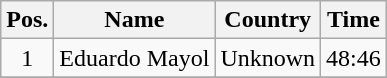<table class="wikitable sortable">
<tr>
<th>Pos.</th>
<th>Name</th>
<th>Country</th>
<th>Time</th>
</tr>
<tr>
<td align="center">1</td>
<td>Eduardo Mayol</td>
<td>Unknown</td>
<td align="right">48:46</td>
</tr>
<tr>
</tr>
</table>
